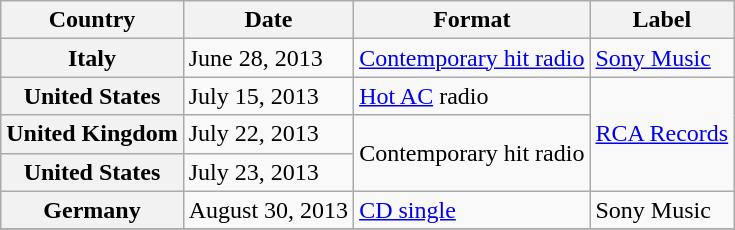<table class="wikitable plainrowheaders">
<tr>
<th>Country</th>
<th>Date</th>
<th>Format</th>
<th>Label</th>
</tr>
<tr>
<th scope="row">Italy</th>
<td>June 28, 2013</td>
<td><a href='#'>Contemporary hit radio</a></td>
<td><a href='#'>Sony Music</a></td>
</tr>
<tr>
<th scope="row">United States</th>
<td>July 15, 2013</td>
<td><a href='#'>Hot AC</a> radio</td>
<td rowspan="3"><a href='#'>RCA Records</a></td>
</tr>
<tr>
<th scope="row">United Kingdom</th>
<td>July 22, 2013</td>
<td rowspan="2">Contemporary hit radio</td>
</tr>
<tr>
<th scope="row">United States</th>
<td>July 23, 2013</td>
</tr>
<tr>
<th scope="row">Germany</th>
<td>August 30, 2013</td>
<td><a href='#'>CD single</a></td>
<td>Sony Music</td>
</tr>
<tr>
</tr>
</table>
